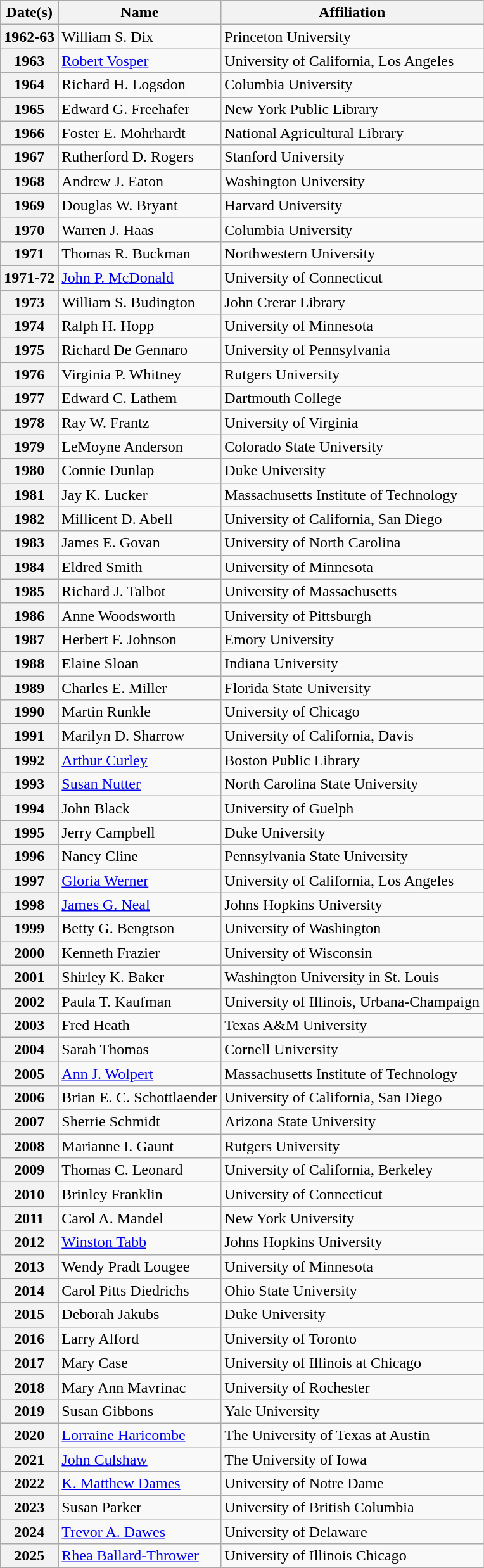<table class="wikitable">
<tr>
<th scope="col">Date(s)</th>
<th scope="col">Name</th>
<th scope="col">Affiliation</th>
</tr>
<tr>
<th scope="row">1962-63</th>
<td>William S. Dix</td>
<td>Princeton University</td>
</tr>
<tr>
<th scope="row">1963</th>
<td><a href='#'>Robert Vosper</a></td>
<td>University of California, Los Angeles</td>
</tr>
<tr>
<th scope="row">1964</th>
<td>Richard H. Logsdon</td>
<td>Columbia University</td>
</tr>
<tr>
<th scope="row">1965</th>
<td>Edward G. Freehafer</td>
<td>New York Public Library</td>
</tr>
<tr>
<th scope="row">1966</th>
<td>Foster E. Mohrhardt</td>
<td>National Agricultural Library</td>
</tr>
<tr>
<th scope="row">1967</th>
<td>Rutherford D. Rogers</td>
<td>Stanford University</td>
</tr>
<tr>
<th scope="row">1968</th>
<td>Andrew J. Eaton</td>
<td>Washington University</td>
</tr>
<tr>
<th scope="row">1969</th>
<td>Douglas W. Bryant</td>
<td>Harvard University</td>
</tr>
<tr>
<th scope="row">1970</th>
<td>Warren J. Haas</td>
<td>Columbia University</td>
</tr>
<tr>
<th scope="row">1971</th>
<td>Thomas R. Buckman</td>
<td>Northwestern University</td>
</tr>
<tr>
<th scope="row">1971-72</th>
<td><a href='#'>John P. McDonald</a></td>
<td>University of Connecticut</td>
</tr>
<tr>
<th scope="row">1973</th>
<td>William S. Budington</td>
<td>John Crerar Library</td>
</tr>
<tr>
<th scope="row">1974</th>
<td>Ralph H. Hopp</td>
<td>University of Minnesota</td>
</tr>
<tr>
<th scope="row">1975</th>
<td>Richard De Gennaro</td>
<td>University of Pennsylvania</td>
</tr>
<tr>
<th scope="row">1976</th>
<td>Virginia P. Whitney</td>
<td>Rutgers University</td>
</tr>
<tr>
<th scope="row">1977</th>
<td>Edward C. Lathem</td>
<td>Dartmouth College</td>
</tr>
<tr>
<th scope="row">1978</th>
<td>Ray W. Frantz</td>
<td>University of Virginia</td>
</tr>
<tr>
<th scope="row">1979</th>
<td>LeMoyne Anderson</td>
<td>Colorado State University</td>
</tr>
<tr>
<th scope="row">1980</th>
<td>Connie Dunlap</td>
<td>Duke University</td>
</tr>
<tr>
<th scope="row">1981</th>
<td>Jay K. Lucker</td>
<td>Massachusetts Institute of Technology</td>
</tr>
<tr>
<th scope="row">1982</th>
<td>Millicent D. Abell</td>
<td>University of California, San Diego</td>
</tr>
<tr>
<th scope="row">1983</th>
<td>James E. Govan</td>
<td>University of North Carolina</td>
</tr>
<tr>
<th scope="row">1984</th>
<td>Eldred Smith</td>
<td>University of Minnesota</td>
</tr>
<tr>
<th scope="row">1985</th>
<td>Richard J. Talbot</td>
<td>University of Massachusetts</td>
</tr>
<tr>
<th scope="row">1986</th>
<td>Anne Woodsworth</td>
<td>University of Pittsburgh</td>
</tr>
<tr>
<th scope="row">1987</th>
<td>Herbert F. Johnson</td>
<td>Emory University</td>
</tr>
<tr>
<th scope="row">1988</th>
<td>Elaine Sloan</td>
<td>Indiana University</td>
</tr>
<tr>
<th scope="row">1989</th>
<td>Charles E. Miller</td>
<td>Florida State University</td>
</tr>
<tr>
<th scope="row">1990</th>
<td>Martin Runkle</td>
<td>University of Chicago</td>
</tr>
<tr>
<th scope="row">1991</th>
<td>Marilyn D. Sharrow</td>
<td>University of California, Davis</td>
</tr>
<tr>
<th scope="row">1992</th>
<td><a href='#'>Arthur Curley</a></td>
<td>Boston Public Library</td>
</tr>
<tr>
<th scope="row">1993</th>
<td><a href='#'>Susan Nutter</a></td>
<td>North Carolina State University</td>
</tr>
<tr>
<th scope="row">1994</th>
<td>John Black</td>
<td>University of Guelph</td>
</tr>
<tr>
<th scope="row">1995</th>
<td>Jerry Campbell</td>
<td>Duke University</td>
</tr>
<tr>
<th scope="row">1996</th>
<td>Nancy Cline</td>
<td>Pennsylvania State University</td>
</tr>
<tr>
<th scope="row">1997</th>
<td><a href='#'>Gloria Werner</a></td>
<td>University of California, Los Angeles</td>
</tr>
<tr>
<th scope="row">1998</th>
<td><a href='#'>James G. Neal</a></td>
<td>Johns Hopkins University</td>
</tr>
<tr>
<th scope="row">1999</th>
<td>Betty G. Bengtson</td>
<td>University of Washington</td>
</tr>
<tr>
<th scope="row">2000</th>
<td>Kenneth Frazier</td>
<td>University of Wisconsin</td>
</tr>
<tr>
<th scope="row">2001</th>
<td>Shirley K. Baker</td>
<td>Washington University in St. Louis</td>
</tr>
<tr>
<th scope="row">2002</th>
<td>Paula T. Kaufman</td>
<td>University of Illinois, Urbana-Champaign</td>
</tr>
<tr>
<th scope="row">2003</th>
<td>Fred Heath</td>
<td>Texas A&M University</td>
</tr>
<tr>
<th scope="row">2004</th>
<td>Sarah Thomas</td>
<td>Cornell University</td>
</tr>
<tr>
<th scope="row">2005</th>
<td><a href='#'>Ann J. Wolpert</a></td>
<td>Massachusetts Institute of Technology</td>
</tr>
<tr>
<th scope="row">2006</th>
<td>Brian E. C. Schottlaender</td>
<td>University of California, San Diego</td>
</tr>
<tr>
<th scope="row">2007</th>
<td>Sherrie Schmidt</td>
<td>Arizona State University</td>
</tr>
<tr>
<th scope="row">2008</th>
<td>Marianne I. Gaunt</td>
<td>Rutgers University</td>
</tr>
<tr>
<th scope="row">2009</th>
<td>Thomas C. Leonard</td>
<td>University of California, Berkeley</td>
</tr>
<tr>
<th scope="row">2010</th>
<td>Brinley Franklin</td>
<td>University of Connecticut</td>
</tr>
<tr>
<th scope="row">2011</th>
<td>Carol A. Mandel</td>
<td>New York University</td>
</tr>
<tr>
<th scope="row">2012</th>
<td><a href='#'>Winston Tabb</a></td>
<td>Johns Hopkins University</td>
</tr>
<tr>
<th scope="row">2013</th>
<td>Wendy Pradt Lougee</td>
<td>University of Minnesota</td>
</tr>
<tr>
<th scope="row">2014</th>
<td>Carol Pitts Diedrichs</td>
<td>Ohio State University</td>
</tr>
<tr>
<th scope="row">2015</th>
<td>Deborah Jakubs</td>
<td>Duke University</td>
</tr>
<tr>
<th scope="row">2016</th>
<td>Larry Alford</td>
<td>University of Toronto</td>
</tr>
<tr>
<th scope="row">2017</th>
<td>Mary Case</td>
<td>University of Illinois at Chicago</td>
</tr>
<tr>
<th scope="row">2018</th>
<td>Mary Ann Mavrinac</td>
<td>University of Rochester</td>
</tr>
<tr>
<th scope="row">2019</th>
<td>Susan Gibbons</td>
<td>Yale University</td>
</tr>
<tr>
<th>2020</th>
<td><a href='#'>Lorraine Haricombe</a></td>
<td>The University of Texas at Austin</td>
</tr>
<tr>
<th>2021</th>
<td><a href='#'>John Culshaw</a></td>
<td>The University of Iowa</td>
</tr>
<tr>
<th>2022</th>
<td><a href='#'>K. Matthew Dames</a></td>
<td>University of Notre Dame</td>
</tr>
<tr>
<th>2023</th>
<td>Susan Parker</td>
<td>University of British Columbia</td>
</tr>
<tr>
<th>2024</th>
<td><a href='#'>Trevor A. Dawes</a></td>
<td>University of Delaware</td>
</tr>
<tr>
<th>2025</th>
<td><a href='#'>Rhea Ballard-Thrower</a></td>
<td>University of Illinois Chicago</td>
</tr>
</table>
